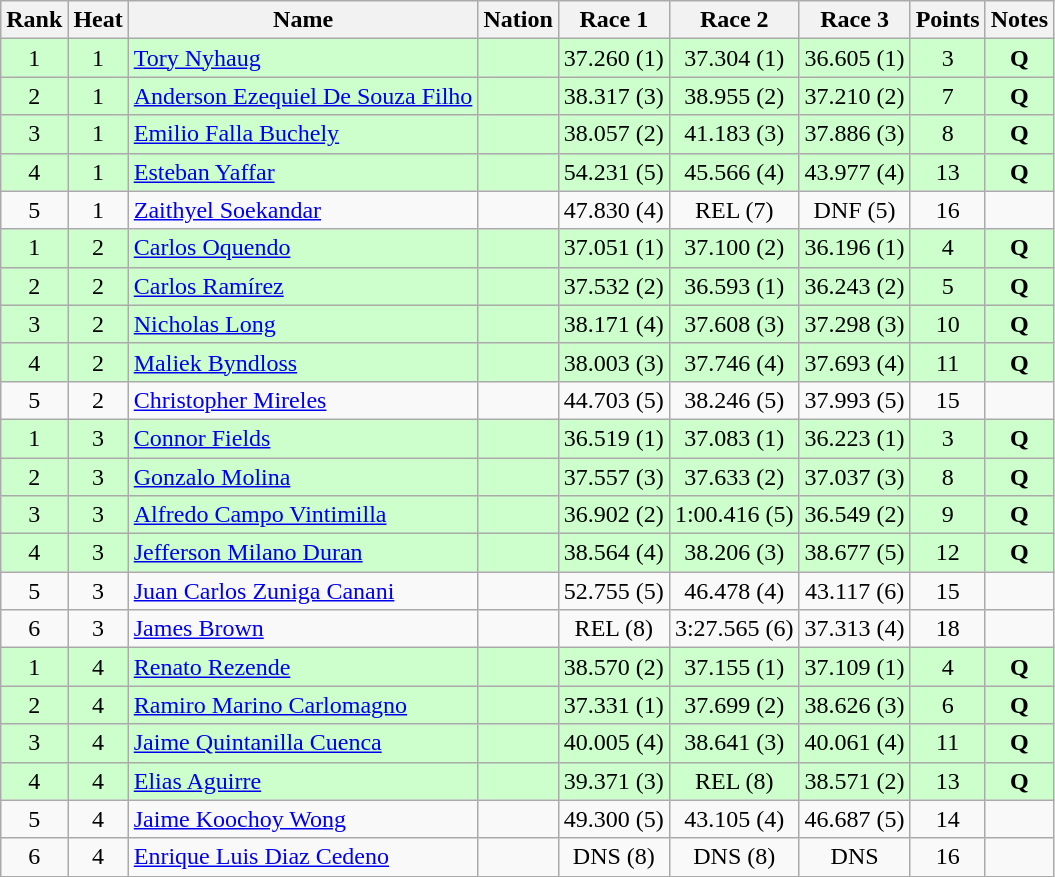<table class="wikitable sortable" style="text-align:center">
<tr>
<th>Rank</th>
<th>Heat</th>
<th>Name</th>
<th>Nation</th>
<th>Race 1</th>
<th>Race 2</th>
<th>Race 3</th>
<th>Points</th>
<th>Notes</th>
</tr>
<tr bgcolor=ccffcc>
<td>1</td>
<td>1</td>
<td align=left><a href='#'>Tory Nyhaug</a></td>
<td align=left></td>
<td>37.260 (1)</td>
<td>37.304 (1)</td>
<td>36.605 (1)</td>
<td>3</td>
<td><strong>Q</strong></td>
</tr>
<tr bgcolor=ccffcc>
<td>2</td>
<td>1</td>
<td align=left><a href='#'>Anderson Ezequiel De Souza Filho</a></td>
<td align=left></td>
<td>38.317 (3)</td>
<td>38.955 (2)</td>
<td>37.210 (2)</td>
<td>7</td>
<td><strong>Q</strong></td>
</tr>
<tr bgcolor=ccffcc>
<td>3</td>
<td>1</td>
<td align=left><a href='#'>Emilio Falla Buchely</a></td>
<td align=left></td>
<td>38.057 (2)</td>
<td>41.183 (3)</td>
<td>37.886 (3)</td>
<td>8</td>
<td><strong>Q</strong></td>
</tr>
<tr bgcolor=ccffcc>
<td>4</td>
<td>1</td>
<td align=left><a href='#'>Esteban Yaffar</a></td>
<td align=left></td>
<td>54.231 (5)</td>
<td>45.566 (4)</td>
<td>43.977 (4)</td>
<td>13</td>
<td><strong>Q</strong></td>
</tr>
<tr>
<td>5</td>
<td>1</td>
<td align=left><a href='#'>Zaithyel Soekandar</a></td>
<td align=left></td>
<td>47.830 (4)</td>
<td>REL (7)</td>
<td>DNF (5)</td>
<td>16</td>
<td></td>
</tr>
<tr bgcolor=ccffcc>
<td>1</td>
<td>2</td>
<td align=left><a href='#'>Carlos Oquendo</a></td>
<td align=left></td>
<td>37.051 (1)</td>
<td>37.100 (2)</td>
<td>36.196 (1)</td>
<td>4</td>
<td><strong>Q</strong></td>
</tr>
<tr bgcolor=ccffcc>
<td>2</td>
<td>2</td>
<td align=left><a href='#'>Carlos Ramírez</a></td>
<td align=left></td>
<td>37.532 (2)</td>
<td>36.593 (1)</td>
<td>36.243 (2)</td>
<td>5</td>
<td><strong>Q</strong></td>
</tr>
<tr bgcolor=ccffcc>
<td>3</td>
<td>2</td>
<td align=left><a href='#'>Nicholas Long</a></td>
<td align=left></td>
<td>38.171 (4)</td>
<td>37.608 (3)</td>
<td>37.298 (3)</td>
<td>10</td>
<td><strong>Q</strong></td>
</tr>
<tr bgcolor=ccffcc>
<td>4</td>
<td>2</td>
<td align=left><a href='#'>Maliek Byndloss</a></td>
<td align=left></td>
<td>38.003 (3)</td>
<td>37.746 (4)</td>
<td>37.693 (4)</td>
<td>11</td>
<td><strong>Q</strong></td>
</tr>
<tr>
<td>5</td>
<td>2</td>
<td align=left><a href='#'>Christopher Mireles</a></td>
<td align=left></td>
<td>44.703 (5)</td>
<td>38.246 (5)</td>
<td>37.993 (5)</td>
<td>15</td>
<td></td>
</tr>
<tr bgcolor=ccffcc>
<td>1</td>
<td>3</td>
<td align=left><a href='#'>Connor Fields</a></td>
<td align=left></td>
<td>36.519 (1)</td>
<td>37.083 (1)</td>
<td>36.223 (1)</td>
<td>3</td>
<td><strong>Q</strong></td>
</tr>
<tr bgcolor=ccffcc>
<td>2</td>
<td>3</td>
<td align=left><a href='#'>Gonzalo Molina</a></td>
<td align=left></td>
<td>37.557 (3)</td>
<td>37.633 (2)</td>
<td>37.037 (3)</td>
<td>8</td>
<td><strong>Q</strong></td>
</tr>
<tr bgcolor=ccffcc>
<td>3</td>
<td>3</td>
<td align=left><a href='#'>Alfredo Campo Vintimilla</a></td>
<td align=left></td>
<td>36.902 (2)</td>
<td>1:00.416 (5)</td>
<td>36.549 (2)</td>
<td>9</td>
<td><strong>Q</strong></td>
</tr>
<tr bgcolor=ccffcc>
<td>4</td>
<td>3</td>
<td align=left><a href='#'>Jefferson Milano Duran</a></td>
<td align=left></td>
<td>38.564 (4)</td>
<td>38.206 (3)</td>
<td>38.677 (5)</td>
<td>12</td>
<td><strong>Q</strong></td>
</tr>
<tr>
<td>5</td>
<td>3</td>
<td align=left><a href='#'>Juan Carlos Zuniga Canani</a></td>
<td align=left></td>
<td>52.755 (5)</td>
<td>46.478 (4)</td>
<td>43.117 (6)</td>
<td>15</td>
<td></td>
</tr>
<tr>
<td>6</td>
<td>3</td>
<td align=left><a href='#'>James Brown</a></td>
<td align=left></td>
<td>REL (8)</td>
<td>3:27.565 (6)</td>
<td>37.313 (4)</td>
<td>18</td>
<td></td>
</tr>
<tr bgcolor=ccffcc>
<td>1</td>
<td>4</td>
<td align=left><a href='#'>Renato Rezende</a></td>
<td align=left></td>
<td>38.570 (2)</td>
<td>37.155 (1)</td>
<td>37.109 (1)</td>
<td>4</td>
<td><strong>Q</strong></td>
</tr>
<tr bgcolor=ccffcc>
<td>2</td>
<td>4</td>
<td align=left><a href='#'>Ramiro Marino Carlomagno</a></td>
<td align=left></td>
<td>37.331 (1)</td>
<td>37.699 (2)</td>
<td>38.626 (3)</td>
<td>6</td>
<td><strong>Q</strong></td>
</tr>
<tr bgcolor=ccffcc>
<td>3</td>
<td>4</td>
<td align=left><a href='#'>Jaime Quintanilla Cuenca</a></td>
<td align=left></td>
<td>40.005 (4)</td>
<td>38.641 (3)</td>
<td>40.061 (4)</td>
<td>11</td>
<td><strong>Q</strong></td>
</tr>
<tr bgcolor=ccffcc>
<td>4</td>
<td>4</td>
<td align=left><a href='#'>Elias Aguirre</a></td>
<td align=left></td>
<td>39.371 (3)</td>
<td>REL (8)</td>
<td>38.571 (2)</td>
<td>13</td>
<td><strong>Q</strong></td>
</tr>
<tr>
<td>5</td>
<td>4</td>
<td align=left><a href='#'>Jaime Koochoy Wong</a></td>
<td align=left></td>
<td>49.300 (5)</td>
<td>43.105 (4)</td>
<td>46.687 (5)</td>
<td>14</td>
<td></td>
</tr>
<tr>
<td>6</td>
<td>4</td>
<td align=left><a href='#'>Enrique Luis Diaz Cedeno</a></td>
<td align=left></td>
<td>DNS (8)</td>
<td>DNS (8)</td>
<td>DNS</td>
<td>16</td>
<td></td>
</tr>
</table>
